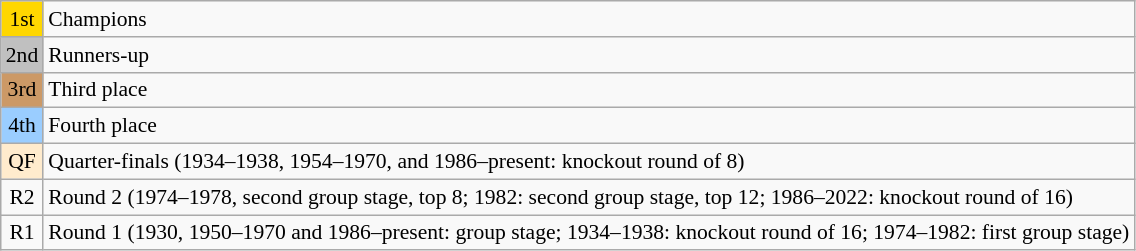<table class="wikitable" style="font-size:90%">
<tr>
<td style="text-align:center;width:10px;background:gold">1st</td>
<td>Champions</td>
</tr>
<tr>
<td style="text-align:center;width:10px;background:silver">2nd</td>
<td>Runners-up</td>
</tr>
<tr>
<td style="text-align:center;width:10px;background:#cc9966">3rd</td>
<td>Third place</td>
</tr>
<tr>
<td style="text-align:center;width:10px;background:#9acdff">4th</td>
<td>Fourth place</td>
</tr>
<tr>
<td style="text-align:center;width:10px;background:#ffebcd">QF</td>
<td>Quarter-finals (1934–1938, 1954–1970, and 1986–present: knockout round of 8)</td>
</tr>
<tr>
<td style="text-align:center;width:10px">R2</td>
<td>Round 2 (1974–1978, second group stage, top 8; 1982: second group stage, top 12; 1986–2022: knockout round of 16)</td>
</tr>
<tr>
<td style="text-align:center;width:10px">R1</td>
<td>Round 1 (1930, 1950–1970 and 1986–present: group stage; 1934–1938: knockout round of 16; 1974–1982: first group stage)</td>
</tr>
</table>
